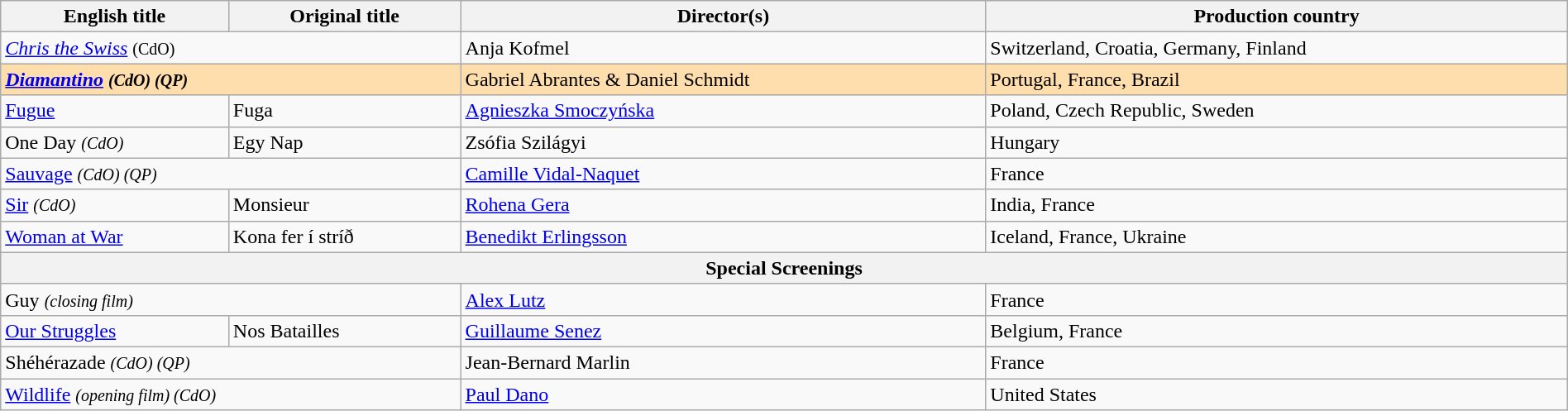<table class="wikitable" style="width:100%; margin-bottom:2px" cellpadding="5">
<tr>
<th scope="col">English title</th>
<th scope="col">Original title</th>
<th scope="col">Director(s)</th>
<th scope="col">Production country</th>
</tr>
<tr>
<td colspan=2><em><a href='#'>Chris the Swiss</a></em> <small> (CdO) </small></td>
<td>Anja Kofmel</td>
<td>Switzerland, Croatia, Germany, Finland</td>
</tr>
<tr style="background:#FFDEAD;">
<td colspan=2 data-sort-value="Diamantino"><strong><em><a href='#'>Diamantino</a><em> <small>(CdO) (QP)</small><strong></td>
<td></strong>Gabriel Abrantes & Daniel Schmidt<strong></td>
<td></strong>Portugal, France, Brazil<strong></td>
</tr>
<tr>
<td></em><a href='#'>Fugue</a><em></td>
<td></em>Fuga<em></td>
<td><a href='#'>Agnieszka Smoczyńska</a></td>
<td>Poland, Czech Republic, Sweden</td>
</tr>
<tr>
<td></em>One Day<em> <small> (CdO) </small></td>
<td></em>Egy Nap<em></td>
<td>Zsófia Szilágyi</td>
<td>Hungary</td>
</tr>
<tr>
<td colspan=2></em><a href='#'>Sauvage</a><em> <small>(CdO) (QP)</small></td>
<td><a href='#'>Camille Vidal-Naquet</a></td>
<td>France</td>
</tr>
<tr>
<td></em><a href='#'>Sir</a><em> <small> (CdO) </small></td>
<td></em>Monsieur<em></td>
<td><a href='#'>Rohena Gera</a></td>
<td>India, France</td>
</tr>
<tr>
<td></em><a href='#'>Woman at War</a><em></td>
<td></em>Kona fer í stríð<em></td>
<td><a href='#'>Benedikt Erlingsson</a></td>
<td>Iceland, France, Ukraine</td>
</tr>
<tr>
<th colspan="4">Special Screenings</th>
</tr>
<tr>
<td colspan="2"></em>Guy<em> <small>(closing film) </small></td>
<td><a href='#'>Alex Lutz</a></td>
<td>France</td>
</tr>
<tr>
<td></em><a href='#'>Our Struggles</a><em></td>
<td></em>Nos Batailles<em></td>
<td><a href='#'>Guillaume Senez</a></td>
<td>Belgium, France</td>
</tr>
<tr>
<td colspan=2></em>Shéhérazade<em> <small>(CdO) (QP) </small></td>
<td>Jean-Bernard Marlin</td>
<td>France</td>
</tr>
<tr>
<td colspan="2" data-sort-value="" Wildlife></em><a href='#'>Wildlife</a><em> <small>(opening film) (CdO)</small></td>
<td><a href='#'>Paul Dano</a></td>
<td>United States</td>
</tr>
</table>
